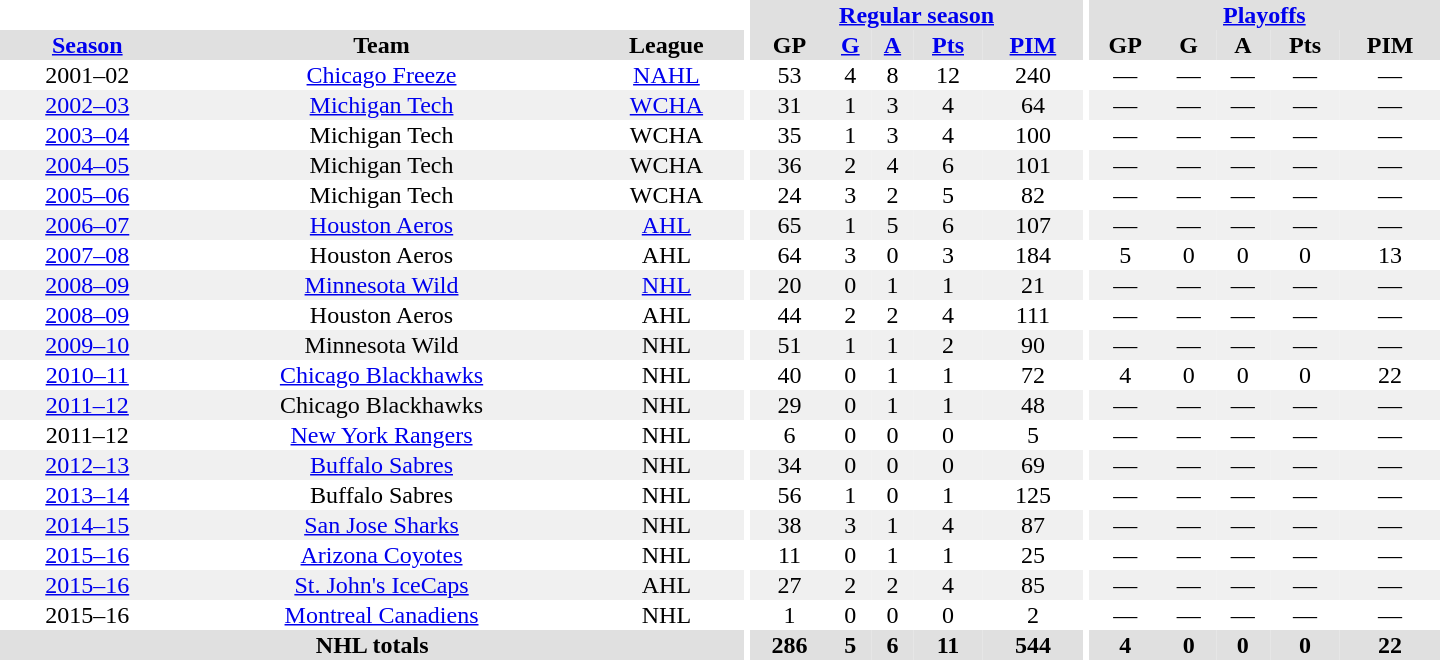<table border="0" cellpadding="1" cellspacing="0" style="text-align:center; width:60em">
<tr bgcolor="#e0e0e0">
<th colspan="3" bgcolor="#ffffff"></th>
<th rowspan="100" bgcolor="#ffffff"></th>
<th colspan="5"><a href='#'>Regular season</a></th>
<th rowspan="100" bgcolor="#ffffff"></th>
<th colspan="5"><a href='#'>Playoffs</a></th>
</tr>
<tr bgcolor="#e0e0e0">
<th><a href='#'>Season</a></th>
<th>Team</th>
<th>League</th>
<th>GP</th>
<th><a href='#'>G</a></th>
<th><a href='#'>A</a></th>
<th><a href='#'>Pts</a></th>
<th><a href='#'>PIM</a></th>
<th>GP</th>
<th>G</th>
<th>A</th>
<th>Pts</th>
<th>PIM</th>
</tr>
<tr>
<td>2001–02</td>
<td><a href='#'>Chicago Freeze</a></td>
<td><a href='#'>NAHL</a></td>
<td>53</td>
<td>4</td>
<td>8</td>
<td>12</td>
<td>240</td>
<td>—</td>
<td>—</td>
<td>—</td>
<td>—</td>
<td>—</td>
</tr>
<tr bgcolor="#f0f0f0">
<td><a href='#'>2002–03</a></td>
<td><a href='#'>Michigan Tech</a></td>
<td><a href='#'>WCHA</a></td>
<td>31</td>
<td>1</td>
<td>3</td>
<td>4</td>
<td>64</td>
<td>—</td>
<td>—</td>
<td>—</td>
<td>—</td>
<td>—</td>
</tr>
<tr>
<td><a href='#'>2003–04</a></td>
<td>Michigan Tech</td>
<td>WCHA</td>
<td>35</td>
<td>1</td>
<td>3</td>
<td>4</td>
<td>100</td>
<td>—</td>
<td>—</td>
<td>—</td>
<td>—</td>
<td>—</td>
</tr>
<tr bgcolor="#f0f0f0">
<td><a href='#'>2004–05</a></td>
<td>Michigan Tech</td>
<td>WCHA</td>
<td>36</td>
<td>2</td>
<td>4</td>
<td>6</td>
<td>101</td>
<td>—</td>
<td>—</td>
<td>—</td>
<td>—</td>
<td>—</td>
</tr>
<tr>
<td><a href='#'>2005–06</a></td>
<td>Michigan Tech</td>
<td>WCHA</td>
<td>24</td>
<td>3</td>
<td>2</td>
<td>5</td>
<td>82</td>
<td>—</td>
<td>—</td>
<td>—</td>
<td>—</td>
<td>—</td>
</tr>
<tr bgcolor="#f0f0f0">
<td><a href='#'>2006–07</a></td>
<td><a href='#'>Houston Aeros</a></td>
<td><a href='#'>AHL</a></td>
<td>65</td>
<td>1</td>
<td>5</td>
<td>6</td>
<td>107</td>
<td>—</td>
<td>—</td>
<td>—</td>
<td>—</td>
<td>—</td>
</tr>
<tr>
<td><a href='#'>2007–08</a></td>
<td>Houston Aeros</td>
<td>AHL</td>
<td>64</td>
<td>3</td>
<td>0</td>
<td>3</td>
<td>184</td>
<td>5</td>
<td>0</td>
<td>0</td>
<td>0</td>
<td>13</td>
</tr>
<tr bgcolor="#f0f0f0">
<td><a href='#'>2008–09</a></td>
<td><a href='#'>Minnesota Wild</a></td>
<td><a href='#'>NHL</a></td>
<td>20</td>
<td>0</td>
<td>1</td>
<td>1</td>
<td>21</td>
<td>—</td>
<td>—</td>
<td>—</td>
<td>—</td>
<td>—</td>
</tr>
<tr>
<td><a href='#'>2008–09</a></td>
<td>Houston Aeros</td>
<td>AHL</td>
<td>44</td>
<td>2</td>
<td>2</td>
<td>4</td>
<td>111</td>
<td>—</td>
<td>—</td>
<td>—</td>
<td>—</td>
<td>—</td>
</tr>
<tr bgcolor="#f0f0f0">
<td><a href='#'>2009–10</a></td>
<td>Minnesota Wild</td>
<td>NHL</td>
<td>51</td>
<td>1</td>
<td>1</td>
<td>2</td>
<td>90</td>
<td>—</td>
<td>—</td>
<td>—</td>
<td>—</td>
<td>—</td>
</tr>
<tr>
<td><a href='#'>2010–11</a></td>
<td><a href='#'>Chicago Blackhawks</a></td>
<td>NHL</td>
<td>40</td>
<td>0</td>
<td>1</td>
<td>1</td>
<td>72</td>
<td>4</td>
<td>0</td>
<td>0</td>
<td>0</td>
<td>22</td>
</tr>
<tr bgcolor="#f0f0f0">
<td><a href='#'>2011–12</a></td>
<td>Chicago Blackhawks</td>
<td>NHL</td>
<td>29</td>
<td>0</td>
<td>1</td>
<td>1</td>
<td>48</td>
<td>—</td>
<td>—</td>
<td>—</td>
<td>—</td>
<td>—</td>
</tr>
<tr>
<td>2011–12</td>
<td><a href='#'>New York Rangers</a></td>
<td>NHL</td>
<td>6</td>
<td>0</td>
<td>0</td>
<td>0</td>
<td>5</td>
<td>—</td>
<td>—</td>
<td>—</td>
<td>—</td>
<td>—</td>
</tr>
<tr bgcolor="#f0f0f0">
<td><a href='#'>2012–13</a></td>
<td><a href='#'>Buffalo Sabres</a></td>
<td>NHL</td>
<td>34</td>
<td>0</td>
<td>0</td>
<td>0</td>
<td>69</td>
<td>—</td>
<td>—</td>
<td>—</td>
<td>—</td>
<td>—</td>
</tr>
<tr>
<td><a href='#'>2013–14</a></td>
<td>Buffalo Sabres</td>
<td>NHL</td>
<td>56</td>
<td>1</td>
<td>0</td>
<td>1</td>
<td>125</td>
<td>—</td>
<td>—</td>
<td>—</td>
<td>—</td>
<td>—</td>
</tr>
<tr bgcolor="#f0f0f0">
<td><a href='#'>2014–15</a></td>
<td><a href='#'>San Jose Sharks</a></td>
<td>NHL</td>
<td>38</td>
<td>3</td>
<td>1</td>
<td>4</td>
<td>87</td>
<td>—</td>
<td>—</td>
<td>—</td>
<td>—</td>
<td>—</td>
</tr>
<tr>
<td><a href='#'>2015–16</a></td>
<td><a href='#'>Arizona Coyotes</a></td>
<td>NHL</td>
<td>11</td>
<td>0</td>
<td>1</td>
<td>1</td>
<td>25</td>
<td>—</td>
<td>—</td>
<td>—</td>
<td>—</td>
<td>—</td>
</tr>
<tr bgcolor="#f0f0f0">
<td><a href='#'>2015–16</a></td>
<td><a href='#'>St. John's IceCaps</a></td>
<td>AHL</td>
<td>27</td>
<td>2</td>
<td>2</td>
<td>4</td>
<td>85</td>
<td>—</td>
<td>—</td>
<td>—</td>
<td>—</td>
<td>—</td>
</tr>
<tr>
<td>2015–16</td>
<td><a href='#'>Montreal Canadiens</a></td>
<td>NHL</td>
<td>1</td>
<td>0</td>
<td>0</td>
<td>0</td>
<td>2</td>
<td>—</td>
<td>—</td>
<td>—</td>
<td>—</td>
<td>—</td>
</tr>
<tr bgcolor="#e0e0e0">
<th colspan="3">NHL totals</th>
<th>286</th>
<th>5</th>
<th>6</th>
<th>11</th>
<th>544</th>
<th>4</th>
<th>0</th>
<th>0</th>
<th>0</th>
<th>22</th>
</tr>
</table>
